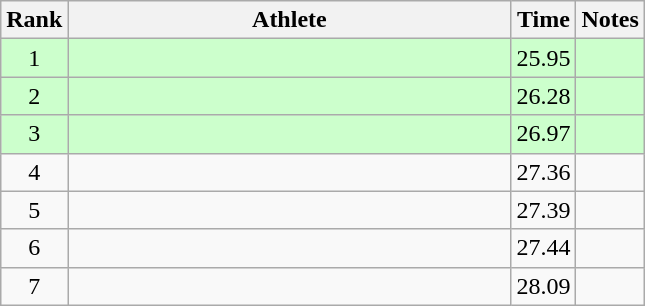<table class="wikitable" style="text-align:center">
<tr>
<th>Rank</th>
<th Style="width:18em">Athlete</th>
<th>Time</th>
<th>Notes</th>
</tr>
<tr style="background:#cfc">
<td>1</td>
<td style="text-align:left"></td>
<td>25.95</td>
<td></td>
</tr>
<tr style="background:#cfc">
<td>2</td>
<td style="text-align:left"></td>
<td>26.28</td>
<td></td>
</tr>
<tr style="background:#cfc">
<td>3</td>
<td style="text-align:left"></td>
<td>26.97</td>
<td></td>
</tr>
<tr>
<td>4</td>
<td style="text-align:left"></td>
<td>27.36</td>
<td></td>
</tr>
<tr>
<td>5</td>
<td style="text-align:left"></td>
<td>27.39</td>
<td></td>
</tr>
<tr>
<td>6</td>
<td style="text-align:left"></td>
<td>27.44</td>
<td></td>
</tr>
<tr>
<td>7</td>
<td style="text-align:left"></td>
<td>28.09</td>
<td></td>
</tr>
</table>
